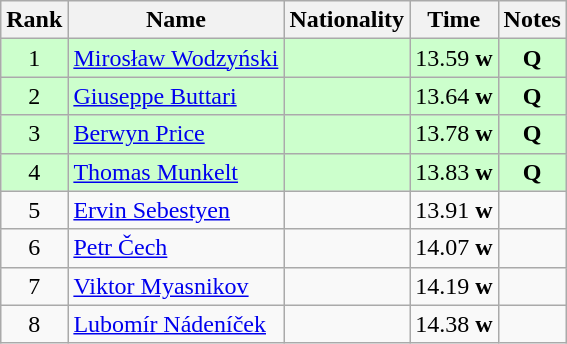<table class="wikitable sortable" style="text-align:center">
<tr>
<th>Rank</th>
<th>Name</th>
<th>Nationality</th>
<th>Time</th>
<th>Notes</th>
</tr>
<tr bgcolor=ccffcc>
<td>1</td>
<td align=left><a href='#'>Mirosław Wodzyński</a></td>
<td align=left></td>
<td>13.59 <strong>w</strong></td>
<td><strong>Q</strong></td>
</tr>
<tr bgcolor=ccffcc>
<td>2</td>
<td align=left><a href='#'>Giuseppe Buttari</a></td>
<td align=left></td>
<td>13.64 <strong>w</strong></td>
<td><strong>Q</strong></td>
</tr>
<tr bgcolor=ccffcc>
<td>3</td>
<td align=left><a href='#'>Berwyn Price</a></td>
<td align=left></td>
<td>13.78 <strong>w</strong></td>
<td><strong>Q</strong></td>
</tr>
<tr bgcolor=ccffcc>
<td>4</td>
<td align=left><a href='#'>Thomas Munkelt</a></td>
<td align=left></td>
<td>13.83 <strong>w</strong></td>
<td><strong>Q</strong></td>
</tr>
<tr>
<td>5</td>
<td align=left><a href='#'>Ervin Sebestyen</a></td>
<td align=left></td>
<td>13.91 <strong>w</strong></td>
<td></td>
</tr>
<tr>
<td>6</td>
<td align=left><a href='#'>Petr Čech</a></td>
<td align=left></td>
<td>14.07 <strong>w</strong></td>
<td></td>
</tr>
<tr>
<td>7</td>
<td align=left><a href='#'>Viktor Myasnikov</a></td>
<td align=left></td>
<td>14.19 <strong>w</strong></td>
<td></td>
</tr>
<tr>
<td>8</td>
<td align=left><a href='#'>Lubomír Nádeníček</a></td>
<td align=left></td>
<td>14.38 <strong>w</strong></td>
<td></td>
</tr>
</table>
